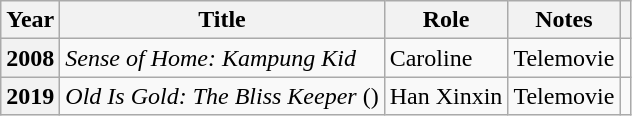<table class="wikitable sortable plainrowheaders">
<tr>
<th scope="col">Year</th>
<th scope="col">Title</th>
<th scope="col">Role</th>
<th scope="col" class="unsortable">Notes</th>
<th scope="col" class="unsortable"></th>
</tr>
<tr>
<th scope="row">2008</th>
<td><em>Sense of Home: Kampung Kid</em></td>
<td>Caroline</td>
<td>Telemovie</td>
<td></td>
</tr>
<tr>
<th scope="row">2019</th>
<td><em>Old Is Gold: The Bliss Keeper</em> ()</td>
<td>Han Xinxin</td>
<td>Telemovie</td>
<td></td>
</tr>
</table>
